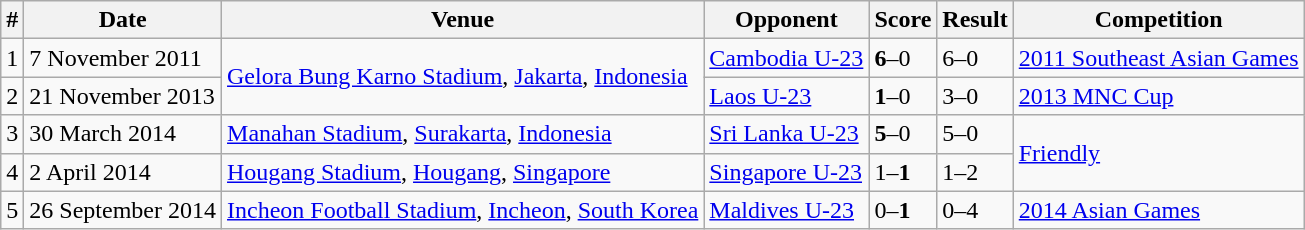<table class="wikitable">
<tr>
<th>#</th>
<th>Date</th>
<th>Venue</th>
<th>Opponent</th>
<th>Score</th>
<th>Result</th>
<th>Competition</th>
</tr>
<tr>
<td>1</td>
<td>7 November 2011</td>
<td rowspan="2"><a href='#'>Gelora Bung Karno Stadium</a>, <a href='#'>Jakarta</a>, <a href='#'>Indonesia</a></td>
<td> <a href='#'>Cambodia U-23</a></td>
<td><strong>6</strong>–0</td>
<td>6–0</td>
<td><a href='#'>2011 Southeast Asian Games</a></td>
</tr>
<tr>
<td>2</td>
<td>21 November 2013</td>
<td> <a href='#'>Laos U-23</a></td>
<td><strong>1</strong>–0</td>
<td>3–0</td>
<td><a href='#'>2013 MNC Cup</a></td>
</tr>
<tr>
<td>3</td>
<td>30 March 2014</td>
<td><a href='#'>Manahan Stadium</a>, <a href='#'>Surakarta</a>, <a href='#'>Indonesia</a></td>
<td> <a href='#'>Sri Lanka U-23</a></td>
<td><strong>5</strong>–0</td>
<td>5–0</td>
<td rowspan="2"><a href='#'>Friendly</a></td>
</tr>
<tr>
<td>4</td>
<td>2 April 2014</td>
<td><a href='#'>Hougang Stadium</a>, <a href='#'>Hougang</a>, <a href='#'>Singapore</a></td>
<td> <a href='#'>Singapore U-23</a></td>
<td>1–<strong>1</strong></td>
<td>1–2</td>
</tr>
<tr>
<td>5</td>
<td>26 September 2014</td>
<td><a href='#'>Incheon Football Stadium</a>, <a href='#'>Incheon</a>, <a href='#'>South Korea</a></td>
<td> <a href='#'>Maldives U-23</a></td>
<td>0–<strong>1</strong></td>
<td>0–4</td>
<td><a href='#'>2014 Asian Games</a></td>
</tr>
</table>
